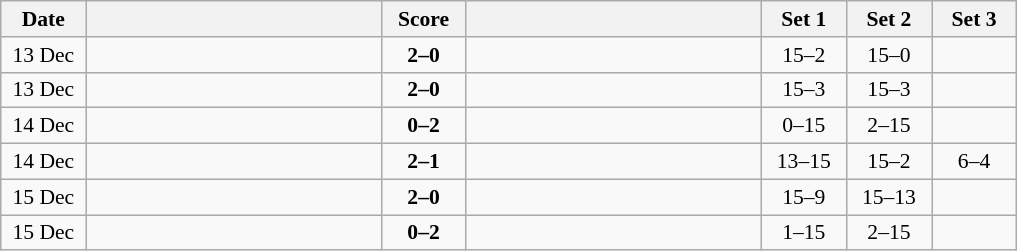<table class="wikitable" style="text-align: center; font-size:90% ">
<tr>
<th width="50">Date</th>
<th align="right" width="190"></th>
<th width="50">Score</th>
<th align="left" width="190"></th>
<th width="50">Set 1</th>
<th width="50">Set 2</th>
<th width="50">Set 3</th>
</tr>
<tr>
<td>13 Dec</td>
<td align=right><strong></strong></td>
<td align=center><strong>2–0</strong></td>
<td align=left></td>
<td>15–2</td>
<td>15–0</td>
<td></td>
</tr>
<tr>
<td>13 Dec</td>
<td align=right><strong></strong></td>
<td align=center><strong>2–0</strong></td>
<td align=left></td>
<td>15–3</td>
<td>15–3</td>
<td></td>
</tr>
<tr>
<td>14 Dec</td>
<td align=right></td>
<td align=center><strong>0–2</strong></td>
<td align=left><strong></strong></td>
<td>0–15</td>
<td>2–15</td>
<td></td>
</tr>
<tr>
<td>14 Dec</td>
<td align=right><strong></strong></td>
<td align=center><strong>2–1</strong></td>
<td align=left></td>
<td>13–15</td>
<td>15–2</td>
<td>6–4</td>
</tr>
<tr>
<td>15 Dec</td>
<td align=right><strong></strong></td>
<td align=center><strong>2–0</strong></td>
<td align=left></td>
<td>15–9</td>
<td>15–13</td>
<td></td>
</tr>
<tr>
<td>15 Dec</td>
<td align=right></td>
<td align=center><strong>0–2</strong></td>
<td align=left><strong></strong></td>
<td>1–15</td>
<td>2–15</td>
<td></td>
</tr>
</table>
